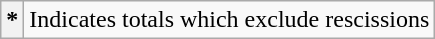<table class="wikitable plainrowheaders">
<tr>
<th scope=row style="text-align:center">*</th>
<td>Indicates totals which exclude rescissions</td>
</tr>
</table>
